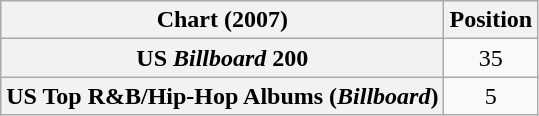<table class="wikitable plainrowheaders" style="text-align:center">
<tr>
<th scope="col">Chart (2007)</th>
<th scope="col">Position</th>
</tr>
<tr>
<th scope="row">US <em>Billboard</em> 200</th>
<td>35</td>
</tr>
<tr>
<th scope="row">US Top R&B/Hip-Hop Albums (<em>Billboard</em>)</th>
<td>5</td>
</tr>
</table>
